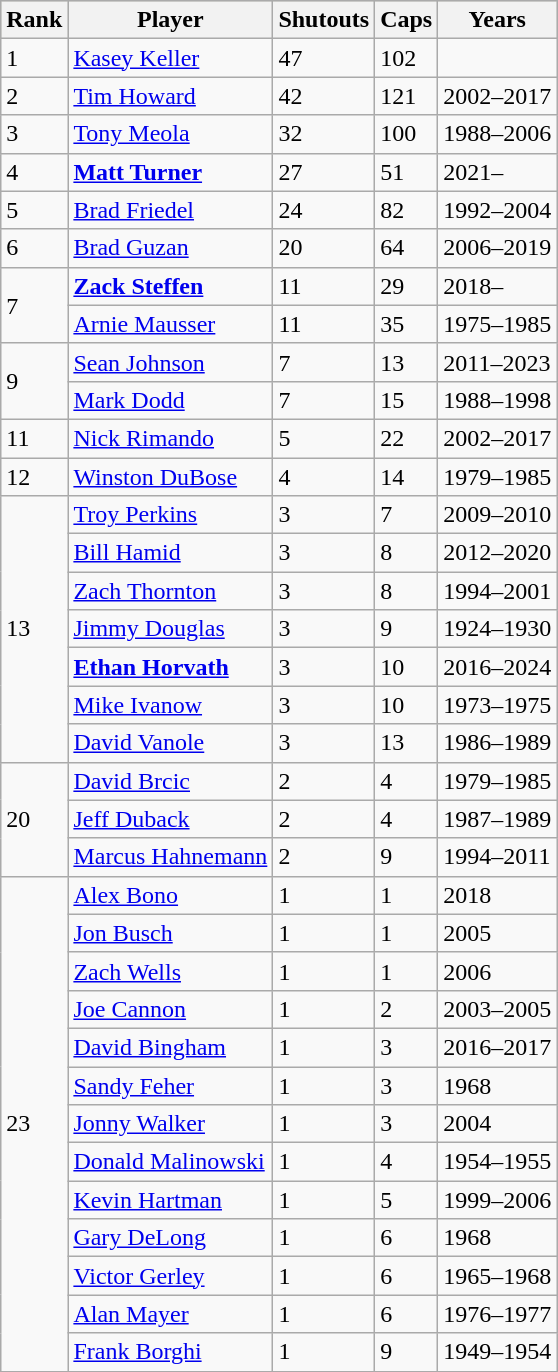<table class="wikitable sortable">
<tr bgcolor="#CCCCCCC">
<th>Rank</th>
<th>Player</th>
<th>Shutouts</th>
<th>Caps</th>
<th>Years</th>
</tr>
<tr>
<td>1</td>
<td><a href='#'>Kasey Keller</a></td>
<td>47</td>
<td>102</td>
<td></td>
</tr>
<tr>
<td>2</td>
<td><a href='#'>Tim Howard</a></td>
<td>42</td>
<td>121</td>
<td>2002–2017</td>
</tr>
<tr>
<td>3</td>
<td><a href='#'>Tony Meola</a></td>
<td>32</td>
<td>100</td>
<td>1988–2006</td>
</tr>
<tr>
<td>4</td>
<td><strong><a href='#'>Matt Turner</a></strong></td>
<td>27</td>
<td>51</td>
<td>2021–</td>
</tr>
<tr>
<td>5</td>
<td><a href='#'>Brad Friedel</a></td>
<td>24</td>
<td>82</td>
<td>1992–2004</td>
</tr>
<tr>
<td>6</td>
<td><a href='#'>Brad Guzan</a></td>
<td>20</td>
<td>64</td>
<td>2006–2019</td>
</tr>
<tr>
<td rowspan=2>7</td>
<td><strong><a href='#'>Zack Steffen</a></strong></td>
<td>11</td>
<td>29</td>
<td>2018–</td>
</tr>
<tr>
<td><a href='#'>Arnie Mausser</a></td>
<td>11</td>
<td>35</td>
<td>1975–1985</td>
</tr>
<tr>
<td rowspan=2>9</td>
<td><a href='#'>Sean Johnson</a></td>
<td>7</td>
<td>13</td>
<td>2011–2023</td>
</tr>
<tr>
<td><a href='#'>Mark Dodd</a></td>
<td>7</td>
<td>15</td>
<td>1988–1998</td>
</tr>
<tr>
<td>11</td>
<td><a href='#'>Nick Rimando</a></td>
<td>5</td>
<td>22</td>
<td>2002–2017</td>
</tr>
<tr>
<td>12</td>
<td><a href='#'>Winston DuBose</a></td>
<td>4</td>
<td>14</td>
<td>1979–1985</td>
</tr>
<tr>
<td rowspan=7>13</td>
<td><a href='#'>Troy Perkins</a></td>
<td>3</td>
<td>7</td>
<td>2009–2010</td>
</tr>
<tr>
<td><a href='#'>Bill Hamid</a></td>
<td>3</td>
<td>8</td>
<td>2012–2020</td>
</tr>
<tr>
<td><a href='#'>Zach Thornton</a></td>
<td>3</td>
<td>8</td>
<td>1994–2001</td>
</tr>
<tr>
<td><a href='#'>Jimmy Douglas</a></td>
<td>3</td>
<td>9</td>
<td>1924–1930</td>
</tr>
<tr>
<td><strong><a href='#'>Ethan Horvath</a></strong></td>
<td>3</td>
<td>10</td>
<td>2016–2024</td>
</tr>
<tr>
<td><a href='#'>Mike Ivanow</a></td>
<td>3</td>
<td>10</td>
<td>1973–1975</td>
</tr>
<tr>
<td><a href='#'>David Vanole</a></td>
<td>3</td>
<td>13</td>
<td>1986–1989</td>
</tr>
<tr>
<td rowspan=3>20</td>
<td><a href='#'>David Brcic</a></td>
<td>2</td>
<td>4</td>
<td>1979–1985</td>
</tr>
<tr>
<td><a href='#'>Jeff Duback</a></td>
<td>2</td>
<td>4</td>
<td>1987–1989</td>
</tr>
<tr>
<td><a href='#'>Marcus Hahnemann</a></td>
<td>2</td>
<td>9</td>
<td>1994–2011</td>
</tr>
<tr>
<td rowspan=13>23</td>
<td><a href='#'>Alex Bono</a></td>
<td>1</td>
<td>1</td>
<td>2018</td>
</tr>
<tr>
<td><a href='#'>Jon Busch</a></td>
<td>1</td>
<td>1</td>
<td>2005</td>
</tr>
<tr>
<td><a href='#'>Zach Wells</a></td>
<td>1</td>
<td>1</td>
<td>2006</td>
</tr>
<tr>
<td><a href='#'>Joe Cannon</a></td>
<td>1</td>
<td>2</td>
<td>2003–2005</td>
</tr>
<tr>
<td><a href='#'>David Bingham</a></td>
<td>1</td>
<td>3</td>
<td>2016–2017</td>
</tr>
<tr>
<td><a href='#'>Sandy Feher</a></td>
<td>1</td>
<td>3</td>
<td>1968</td>
</tr>
<tr>
<td><a href='#'>Jonny Walker</a></td>
<td>1</td>
<td>3</td>
<td>2004</td>
</tr>
<tr>
<td><a href='#'>Donald Malinowski</a></td>
<td>1</td>
<td>4</td>
<td>1954–1955</td>
</tr>
<tr>
<td><a href='#'>Kevin Hartman</a></td>
<td>1</td>
<td>5</td>
<td>1999–2006</td>
</tr>
<tr>
<td><a href='#'>Gary DeLong</a></td>
<td>1</td>
<td>6</td>
<td>1968</td>
</tr>
<tr>
<td><a href='#'>Victor Gerley</a></td>
<td>1</td>
<td>6</td>
<td>1965–1968</td>
</tr>
<tr>
<td><a href='#'>Alan Mayer</a></td>
<td>1</td>
<td>6</td>
<td>1976–1977</td>
</tr>
<tr>
<td><a href='#'>Frank Borghi</a></td>
<td>1</td>
<td>9</td>
<td>1949–1954</td>
</tr>
</table>
